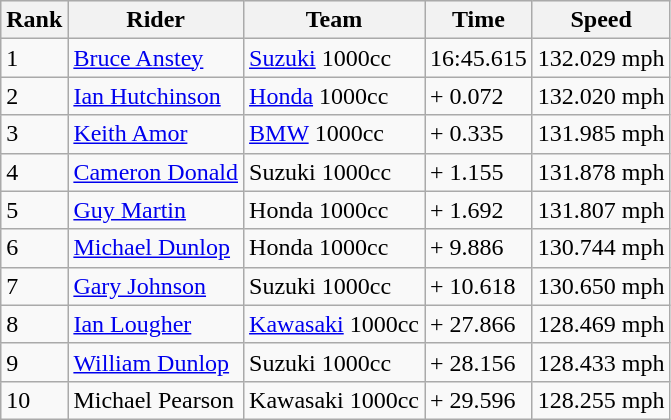<table class="wikitable">
<tr style="background:#efefef;">
<th>Rank</th>
<th>Rider</th>
<th>Team</th>
<th>Time</th>
<th>Speed</th>
</tr>
<tr>
<td>1</td>
<td> <a href='#'>Bruce Anstey</a></td>
<td><a href='#'>Suzuki</a> 1000cc</td>
<td>16:45.615</td>
<td>132.029 mph</td>
</tr>
<tr>
<td>2</td>
<td> <a href='#'>Ian Hutchinson</a></td>
<td><a href='#'>Honda</a> 1000cc</td>
<td>+ 0.072</td>
<td>132.020 mph</td>
</tr>
<tr>
<td>3</td>
<td> <a href='#'>Keith Amor</a></td>
<td><a href='#'>BMW</a> 1000cc</td>
<td>+ 0.335</td>
<td>131.985 mph</td>
</tr>
<tr>
<td>4</td>
<td> <a href='#'>Cameron Donald</a></td>
<td>Suzuki 1000cc</td>
<td>+ 1.155</td>
<td>131.878 mph</td>
</tr>
<tr>
<td>5</td>
<td> <a href='#'>Guy Martin</a></td>
<td>Honda 1000cc</td>
<td>+ 1.692</td>
<td>131.807 mph</td>
</tr>
<tr>
<td>6</td>
<td> <a href='#'>Michael Dunlop</a></td>
<td>Honda 1000cc</td>
<td>+ 9.886</td>
<td>130.744 mph</td>
</tr>
<tr>
<td>7</td>
<td>  <a href='#'>Gary Johnson</a></td>
<td>Suzuki 1000cc</td>
<td>+ 10.618</td>
<td>130.650 mph</td>
</tr>
<tr>
<td>8</td>
<td> <a href='#'>Ian Lougher</a></td>
<td><a href='#'>Kawasaki</a> 1000cc</td>
<td>+ 27.866</td>
<td>128.469 mph</td>
</tr>
<tr>
<td>9</td>
<td> <a href='#'>William Dunlop</a></td>
<td>Suzuki 1000cc</td>
<td>+ 28.156</td>
<td>128.433 mph</td>
</tr>
<tr>
<td>10</td>
<td> Michael Pearson</td>
<td>Kawasaki 1000cc</td>
<td>+ 29.596</td>
<td>128.255 mph</td>
</tr>
</table>
